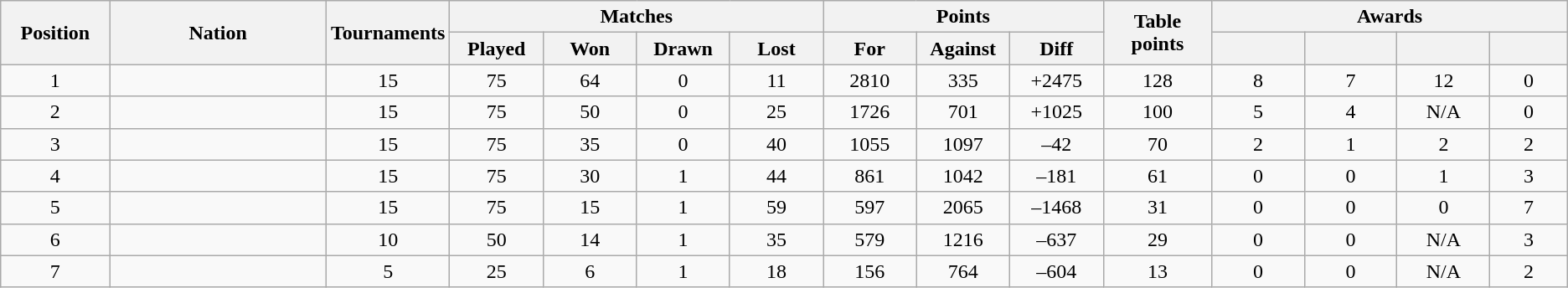<table class="wikitable" style="text-align:center">
<tr>
<th rowspan="2" style="width:7%">Position</th>
<th rowspan="2" style="width:14%">Nation</th>
<th rowspan="2" style="width:7%">Tournaments</th>
<th colspan="4" style="width:28%">Matches</th>
<th colspan="3" style="width:21%">Points</th>
<th rowspan="2" style="width:7%">Table<br> points</th>
<th colspan="4" style="width:24%">Awards</th>
</tr>
<tr>
<th style="width:6%">Played</th>
<th style="width:6%">Won</th>
<th style="width:6%">Drawn</th>
<th style="width:6%">Lost</th>
<th style="width:6%">For</th>
<th style="width:6%">Against</th>
<th style="width:6%">Diff</th>
<th style="width:6%"></th>
<th style="width:6%"></th>
<th style="width:6%"></th>
<th style="width:6%"></th>
</tr>
<tr>
<td>1</td>
<td align="left"></td>
<td>15</td>
<td>75</td>
<td>64</td>
<td>0</td>
<td>11</td>
<td>2810</td>
<td>335</td>
<td>+2475</td>
<td>128</td>
<td>8</td>
<td>7</td>
<td>12</td>
<td>0</td>
</tr>
<tr>
<td>2</td>
<td align="left"></td>
<td>15</td>
<td>75</td>
<td>50</td>
<td>0</td>
<td>25</td>
<td>1726</td>
<td>701</td>
<td>+1025</td>
<td>100</td>
<td>5</td>
<td>4</td>
<td>N/A</td>
<td>0</td>
</tr>
<tr>
<td>3</td>
<td align="left"></td>
<td>15</td>
<td>75</td>
<td>35</td>
<td>0</td>
<td>40</td>
<td>1055</td>
<td>1097</td>
<td>–42</td>
<td>70</td>
<td>2</td>
<td>1</td>
<td>2</td>
<td>2</td>
</tr>
<tr>
<td>4</td>
<td align="left"></td>
<td>15</td>
<td>75</td>
<td>30</td>
<td>1</td>
<td>44</td>
<td>861</td>
<td>1042</td>
<td>–181</td>
<td>61</td>
<td>0</td>
<td>0</td>
<td>1</td>
<td>3</td>
</tr>
<tr>
<td>5</td>
<td align="left"></td>
<td>15</td>
<td>75</td>
<td>15</td>
<td>1</td>
<td>59</td>
<td>597</td>
<td>2065</td>
<td>–1468</td>
<td>31</td>
<td>0</td>
<td>0</td>
<td>0</td>
<td>7</td>
</tr>
<tr>
<td>6</td>
<td align="left"></td>
<td>10</td>
<td>50</td>
<td>14</td>
<td>1</td>
<td>35</td>
<td>579</td>
<td>1216</td>
<td>–637</td>
<td>29</td>
<td>0</td>
<td>0</td>
<td>N/A</td>
<td>3</td>
</tr>
<tr>
<td>7</td>
<td align="left"></td>
<td>5</td>
<td>25</td>
<td>6</td>
<td>1</td>
<td>18</td>
<td>156</td>
<td>764</td>
<td>–604</td>
<td>13</td>
<td>0</td>
<td>0</td>
<td>N/A</td>
<td>2</td>
</tr>
</table>
